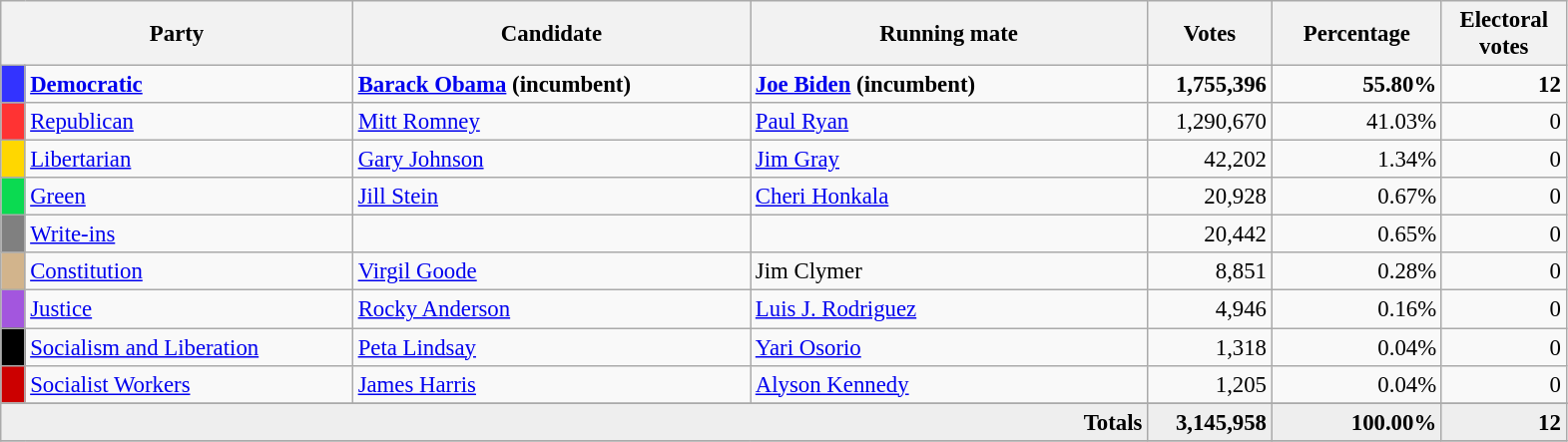<table class="wikitable" style="font-size: 95%;">
<tr>
<th colspan="2" style="width: 15em">Party</th>
<th style="width: 17em">Candidate</th>
<th style="width: 17em">Running mate</th>
<th style="width: 5em">Votes</th>
<th style="width: 7em">Percentage</th>
<th style="width: 5em">Electoral votes</th>
</tr>
<tr>
<th style="background-color:#3333FF; width: 3px"></th>
<td style="width: 130px"><strong><a href='#'>Democratic</a></strong></td>
<td><strong><a href='#'>Barack Obama</a></strong> <strong>(incumbent)</strong></td>
<td><strong><a href='#'>Joe Biden</a></strong> <strong>(incumbent)</strong></td>
<td align="right"><strong>1,755,396</strong></td>
<td align="right"><strong>55.80%</strong></td>
<td align="right"><strong>12</strong></td>
</tr>
<tr>
<th style="background-color:#FF3333; width: 3px"></th>
<td style="width: 130px"><a href='#'>Republican</a></td>
<td><a href='#'>Mitt Romney</a></td>
<td><a href='#'>Paul Ryan</a></td>
<td align="right">1,290,670</td>
<td align="right">41.03%</td>
<td align="right">0</td>
</tr>
<tr>
<th style="background-color:#FFD700; width: 3px"></th>
<td style="width: 130px"><a href='#'>Libertarian</a></td>
<td><a href='#'>Gary Johnson</a></td>
<td><a href='#'>Jim Gray</a></td>
<td align="right">42,202</td>
<td align="right">1.34%</td>
<td align="right">0</td>
</tr>
<tr>
<th style="background-color:#0BDA51; width: 3px"></th>
<td style="width: 130px"><a href='#'>Green</a></td>
<td><a href='#'>Jill Stein</a></td>
<td><a href='#'>Cheri Honkala</a></td>
<td align="right">20,928</td>
<td align="right">0.67%</td>
<td align="right">0</td>
</tr>
<tr>
<th style="background:grey; width: 3px"></th>
<td style="width: 130px"><a href='#'>Write-ins</a></td>
<td></td>
<td></td>
<td align="right">20,442</td>
<td align="right">0.65%</td>
<td align="right">0</td>
</tr>
<tr>
<th style="background-color:#D2B48C; width: 3px"></th>
<td style="width: 130px"><a href='#'>Constitution</a></td>
<td><a href='#'>Virgil Goode</a></td>
<td>Jim Clymer</td>
<td align="right">8,851</td>
<td align="right">0.28%</td>
<td align="right">0</td>
</tr>
<tr>
<th style="background-color:#A356DE; width: 3px"></th>
<td style="width: 130px"><a href='#'>Justice</a></td>
<td><a href='#'>Rocky Anderson</a></td>
<td><a href='#'>Luis J. Rodriguez</a></td>
<td align="right">4,946</td>
<td align="right">0.16%</td>
<td align="right">0</td>
</tr>
<tr>
<th style="background-color:black; width: 3px"></th>
<td style="width: 130px"><a href='#'>Socialism and Liberation</a></td>
<td><a href='#'>Peta Lindsay</a></td>
<td><a href='#'>Yari Osorio</a></td>
<td align="right">1,318</td>
<td align="right">0.04%</td>
<td align="right">0</td>
</tr>
<tr>
<th style="background-color:#CC0000; width: 3px"></th>
<td style="width: 130px"><a href='#'>Socialist Workers</a></td>
<td><a href='#'>James Harris</a></td>
<td><a href='#'>Alyson Kennedy</a></td>
<td align="right">1,205</td>
<td align="right">0.04%</td>
<td align="right">0</td>
</tr>
<tr>
</tr>
<tr bgcolor="#EEEEEE">
<td colspan="4" align="right"><strong>Totals</strong></td>
<td align="right"><strong>3,145,958</strong></td>
<td align="right"><strong>100.00%</strong></td>
<td align="right"><strong>12</strong></td>
</tr>
<tr bgcolor="#EEEEEE">
</tr>
</table>
